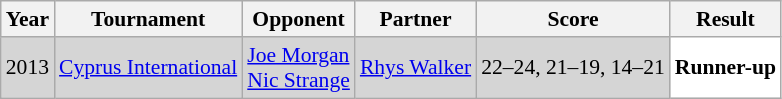<table class="sortable wikitable" style="font-size: 90%;">
<tr>
<th>Year</th>
<th>Tournament</th>
<th>Opponent</th>
<th>Partner</th>
<th>Score</th>
<th>Result</th>
</tr>
<tr style="background:#D5D5D5">
<td align="center">2013</td>
<td align="left"><a href='#'>Cyprus International</a></td>
<td align="left"> <a href='#'>Joe Morgan</a> <br>  <a href='#'>Nic Strange</a></td>
<td align="left"> <a href='#'>Rhys Walker</a></td>
<td align="left">22–24, 21–19, 14–21</td>
<td style="text-align:left; background:white"> <strong>Runner-up</strong></td>
</tr>
</table>
